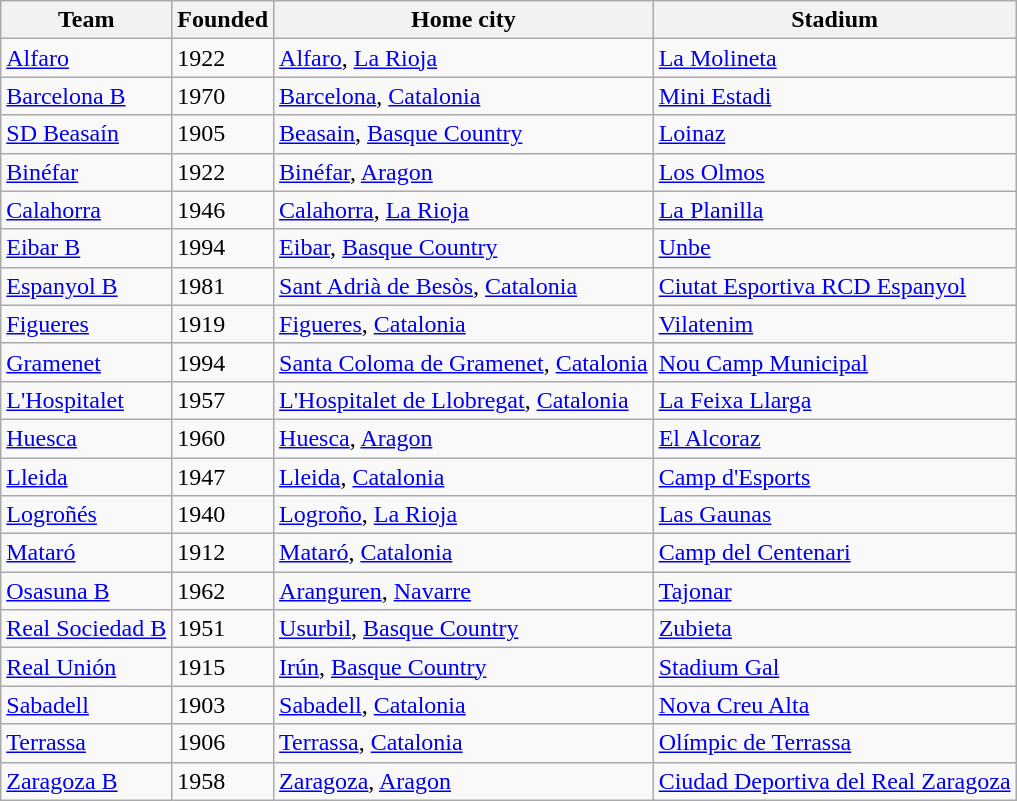<table class="wikitable sortable">
<tr>
<th>Team</th>
<th>Founded</th>
<th>Home city</th>
<th>Stadium</th>
</tr>
<tr>
<td><a href='#'>Alfaro</a></td>
<td>1922</td>
<td><a href='#'>Alfaro</a>, <a href='#'>La Rioja</a></td>
<td><a href='#'>La Molineta</a></td>
</tr>
<tr>
<td><a href='#'>Barcelona B</a></td>
<td>1970</td>
<td><a href='#'>Barcelona</a>, <a href='#'>Catalonia</a></td>
<td><a href='#'>Mini Estadi</a></td>
</tr>
<tr>
<td><a href='#'>SD Beasaín</a></td>
<td>1905</td>
<td><a href='#'>Beasain</a>, <a href='#'>Basque Country</a></td>
<td><a href='#'>Loinaz</a></td>
</tr>
<tr>
<td><a href='#'>Binéfar</a></td>
<td>1922</td>
<td><a href='#'>Binéfar</a>, <a href='#'>Aragon</a></td>
<td><a href='#'>Los Olmos</a></td>
</tr>
<tr>
<td><a href='#'>Calahorra</a></td>
<td>1946</td>
<td><a href='#'>Calahorra</a>, <a href='#'>La Rioja</a></td>
<td><a href='#'>La Planilla</a></td>
</tr>
<tr>
<td><a href='#'>Eibar B</a></td>
<td>1994</td>
<td><a href='#'>Eibar</a>, <a href='#'>Basque Country</a></td>
<td><a href='#'>Unbe</a></td>
</tr>
<tr>
<td><a href='#'>Espanyol B</a></td>
<td>1981</td>
<td><a href='#'>Sant Adrià de Besòs</a>, <a href='#'>Catalonia</a></td>
<td><a href='#'>Ciutat Esportiva RCD Espanyol</a></td>
</tr>
<tr>
<td><a href='#'>Figueres</a></td>
<td>1919</td>
<td><a href='#'>Figueres</a>, <a href='#'>Catalonia</a></td>
<td><a href='#'>Vilatenim</a></td>
</tr>
<tr>
<td><a href='#'>Gramenet</a></td>
<td>1994</td>
<td><a href='#'>Santa Coloma de Gramenet</a>, <a href='#'>Catalonia</a></td>
<td><a href='#'>Nou Camp Municipal</a></td>
</tr>
<tr>
<td><a href='#'>L'Hospitalet</a></td>
<td>1957</td>
<td><a href='#'>L'Hospitalet de Llobregat</a>, <a href='#'>Catalonia</a></td>
<td><a href='#'>La Feixa Llarga</a></td>
</tr>
<tr>
<td><a href='#'>Huesca</a></td>
<td>1960</td>
<td><a href='#'>Huesca</a>, <a href='#'>Aragon</a></td>
<td><a href='#'>El Alcoraz</a></td>
</tr>
<tr>
<td><a href='#'>Lleida</a></td>
<td>1947</td>
<td><a href='#'>Lleida</a>, <a href='#'>Catalonia</a></td>
<td><a href='#'>Camp d'Esports</a></td>
</tr>
<tr>
<td><a href='#'>Logroñés</a></td>
<td>1940</td>
<td><a href='#'>Logroño</a>, <a href='#'>La Rioja</a></td>
<td><a href='#'>Las Gaunas</a></td>
</tr>
<tr>
<td><a href='#'>Mataró</a></td>
<td>1912</td>
<td><a href='#'>Mataró</a>, <a href='#'>Catalonia</a></td>
<td><a href='#'>Camp del Centenari</a></td>
</tr>
<tr>
<td><a href='#'>Osasuna B</a></td>
<td>1962</td>
<td><a href='#'>Aranguren</a>, <a href='#'>Navarre</a></td>
<td><a href='#'>Tajonar</a></td>
</tr>
<tr>
<td><a href='#'>Real Sociedad B</a></td>
<td>1951</td>
<td><a href='#'>Usurbil</a>, <a href='#'>Basque Country</a></td>
<td><a href='#'>Zubieta</a></td>
</tr>
<tr>
<td><a href='#'>Real Unión</a></td>
<td>1915</td>
<td><a href='#'>Irún</a>, <a href='#'>Basque Country</a></td>
<td><a href='#'>Stadium Gal</a></td>
</tr>
<tr>
<td><a href='#'>Sabadell</a></td>
<td>1903</td>
<td><a href='#'>Sabadell</a>, <a href='#'>Catalonia</a></td>
<td><a href='#'>Nova Creu Alta</a></td>
</tr>
<tr>
<td><a href='#'>Terrassa</a></td>
<td>1906</td>
<td><a href='#'>Terrassa</a>, <a href='#'>Catalonia</a></td>
<td><a href='#'>Olímpic de Terrassa</a></td>
</tr>
<tr>
<td><a href='#'>Zaragoza B</a></td>
<td>1958</td>
<td><a href='#'>Zaragoza</a>, <a href='#'>Aragon</a></td>
<td><a href='#'>Ciudad Deportiva del Real Zaragoza</a></td>
</tr>
</table>
